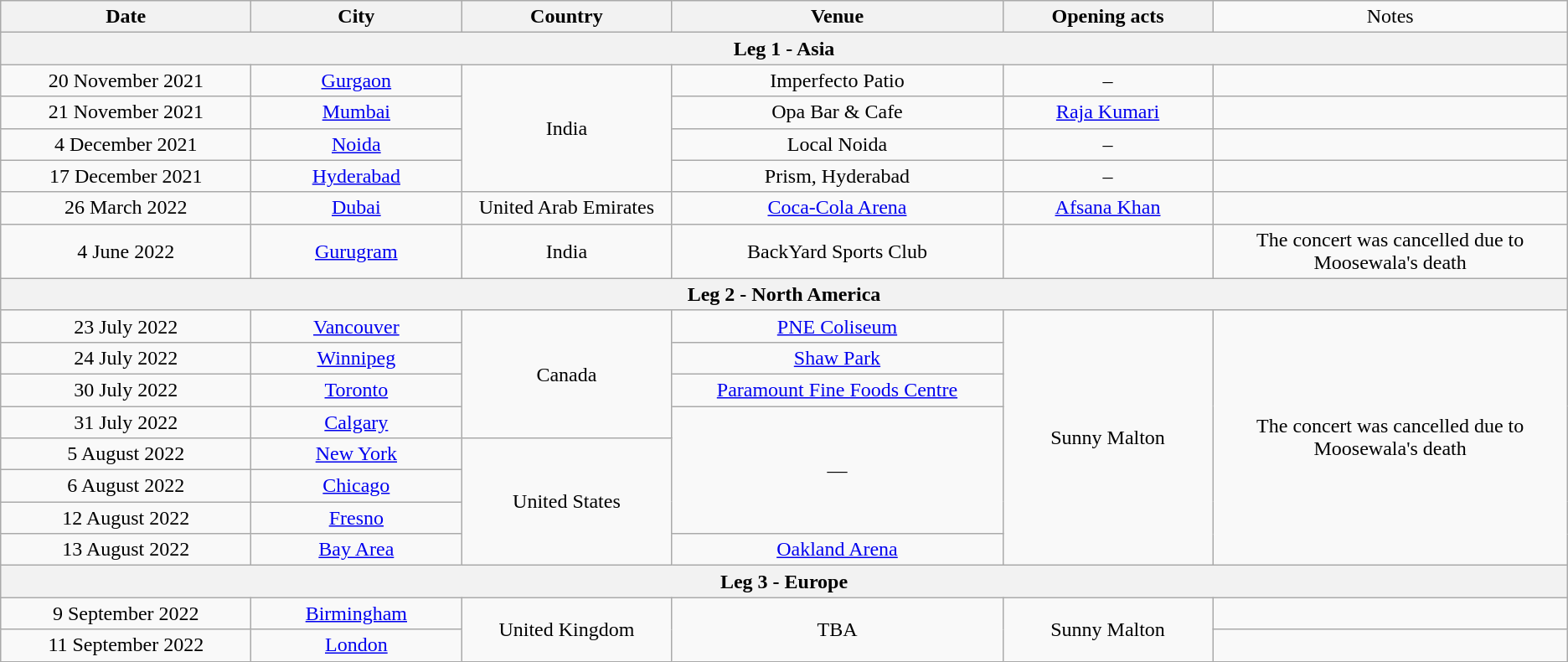<table class="wikitable" style="text-align:center;">
<tr>
<th scope="col" style="width:12em;">Date</th>
<th scope="col" style="width:10em;">City</th>
<th scope="col" style="width:10em;">Country</th>
<th scope="col" style="width:16em;">Venue</th>
<th scope="col" style="width:10em;">Opening acts</th>
<td>Notes</td>
</tr>
<tr>
<th colspan="6">Leg 1 - Asia</th>
</tr>
<tr>
<td>20 November 2021</td>
<td><a href='#'>Gurgaon</a></td>
<td rowspan="4">India</td>
<td>Imperfecto Patio</td>
<td>–</td>
<td></td>
</tr>
<tr>
<td>21 November 2021</td>
<td><a href='#'>Mumbai</a></td>
<td>Opa Bar & Cafe</td>
<td><a href='#'>Raja Kumari</a></td>
<td></td>
</tr>
<tr>
<td>4 December 2021</td>
<td><a href='#'>Noida</a></td>
<td>Local Noida</td>
<td>–</td>
<td></td>
</tr>
<tr>
<td>17 December 2021</td>
<td><a href='#'>Hyderabad</a></td>
<td>Prism, Hyderabad</td>
<td>–</td>
<td></td>
</tr>
<tr>
<td>26 March 2022</td>
<td><a href='#'>Dubai</a></td>
<td>United Arab Emirates</td>
<td><a href='#'>Coca-Cola Arena</a></td>
<td><a href='#'>Afsana Khan</a></td>
<td></td>
</tr>
<tr>
<td>4 June 2022</td>
<td><a href='#'>Gurugram</a></td>
<td>India</td>
<td>BackYard Sports Club</td>
<td></td>
<td>The concert was cancelled due to Moosewala's death</td>
</tr>
<tr>
<th colspan="6">Leg 2 - North America</th>
</tr>
<tr>
<td>23 July 2022</td>
<td><a href='#'>Vancouver</a></td>
<td rowspan="4">Canada</td>
<td><a href='#'>PNE Coliseum</a></td>
<td rowspan="8">Sunny Malton</td>
<td rowspan= "8">The concert was cancelled due to Moosewala's death</td>
</tr>
<tr>
<td>24 July 2022</td>
<td><a href='#'>Winnipeg</a></td>
<td><a href='#'>Shaw Park</a></td>
</tr>
<tr>
<td>30 July 2022</td>
<td><a href='#'>Toronto</a></td>
<td><a href='#'>Paramount Fine Foods Centre</a></td>
</tr>
<tr>
<td>31 July 2022</td>
<td><a href='#'>Calgary</a></td>
<td rowspan="4">—</td>
</tr>
<tr>
<td>5 August 2022</td>
<td><a href='#'>New York</a></td>
<td rowspan="4">United States</td>
</tr>
<tr>
<td>6 August 2022</td>
<td><a href='#'>Chicago</a></td>
</tr>
<tr>
<td>12 August 2022</td>
<td><a href='#'>Fresno</a></td>
</tr>
<tr>
<td>13 August 2022</td>
<td><a href='#'>Bay Area</a></td>
<td><a href='#'>Oakland Arena</a></td>
</tr>
<tr>
<th colspan="6">Leg 3 - Europe</th>
</tr>
<tr>
<td>9 September 2022</td>
<td><a href='#'>Birmingham</a></td>
<td rowspan="2">United Kingdom</td>
<td rowspan="2">TBA</td>
<td rowspan="2">Sunny Malton</td>
<td></td>
</tr>
<tr>
<td>11 September 2022</td>
<td><a href='#'>London</a></td>
<td></td>
</tr>
</table>
